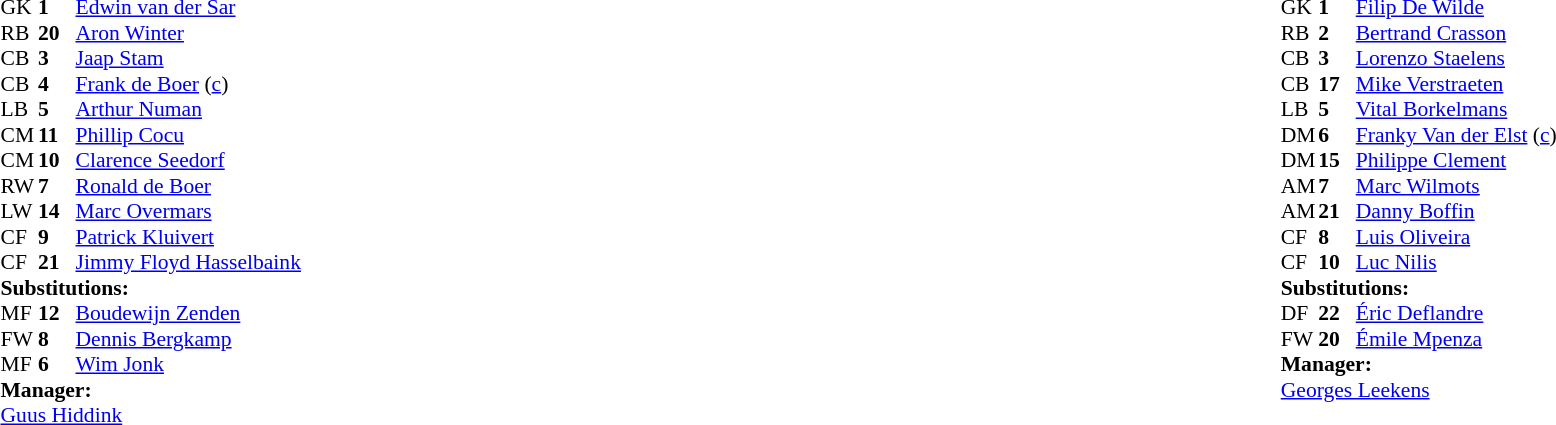<table style="width:100%">
<tr>
<td style="vertical-align:top;width:50%"><br><table style="font-size:90%" cellspacing="0" cellpadding="0">
<tr>
<th width="25"></th>
<th width="25"></th>
</tr>
<tr>
<td>GK</td>
<td><strong>1</strong></td>
<td><a href='#'>Edwin van der Sar</a></td>
</tr>
<tr>
<td>RB</td>
<td><strong>20</strong></td>
<td><a href='#'>Aron Winter</a></td>
</tr>
<tr>
<td>CB</td>
<td><strong>3</strong></td>
<td><a href='#'>Jaap Stam</a></td>
</tr>
<tr>
<td>CB</td>
<td><strong>4</strong></td>
<td><a href='#'>Frank de Boer</a> (<a href='#'>c</a>)</td>
</tr>
<tr>
<td>LB</td>
<td><strong>5</strong></td>
<td><a href='#'>Arthur Numan</a></td>
</tr>
<tr>
<td>CM</td>
<td><strong>11</strong></td>
<td><a href='#'>Phillip Cocu</a></td>
</tr>
<tr>
<td>CM</td>
<td><strong>10</strong></td>
<td><a href='#'>Clarence Seedorf</a></td>
<td></td>
<td></td>
</tr>
<tr>
<td>RW</td>
<td><strong>7</strong></td>
<td><a href='#'>Ronald de Boer</a></td>
<td></td>
<td></td>
</tr>
<tr>
<td>LW</td>
<td><strong>14</strong></td>
<td><a href='#'>Marc Overmars</a></td>
</tr>
<tr>
<td>CF</td>
<td><strong>9</strong></td>
<td><a href='#'>Patrick Kluivert</a></td>
<td></td>
</tr>
<tr>
<td>CF</td>
<td><strong>21</strong></td>
<td><a href='#'>Jimmy Floyd Hasselbaink</a></td>
<td></td>
<td></td>
</tr>
<tr>
<td colspan=3><strong>Substitutions:</strong></td>
</tr>
<tr>
<td>MF</td>
<td><strong>12</strong></td>
<td><a href='#'>Boudewijn Zenden</a></td>
<td></td>
<td></td>
</tr>
<tr>
<td>FW</td>
<td><strong>8</strong></td>
<td><a href='#'>Dennis Bergkamp</a></td>
<td></td>
<td></td>
</tr>
<tr>
<td>MF</td>
<td><strong>6</strong></td>
<td><a href='#'>Wim Jonk</a></td>
<td></td>
<td></td>
</tr>
<tr>
<td colspan=3><strong>Manager:</strong></td>
</tr>
<tr>
<td colspan="4"><a href='#'>Guus Hiddink</a></td>
</tr>
</table>
</td>
<td valign="top"></td>
<td style="vertical-align:top;width:50%"><br><table cellspacing="0" cellpadding="0" style="font-size:90%;margin:auto">
<tr>
<th width="25"></th>
<th width="25"></th>
</tr>
<tr>
<td>GK</td>
<td><strong>1</strong></td>
<td><a href='#'>Filip De Wilde</a></td>
</tr>
<tr>
<td>RB</td>
<td><strong>2</strong></td>
<td><a href='#'>Bertrand Crasson</a></td>
<td></td>
<td></td>
</tr>
<tr>
<td>CB</td>
<td><strong>3</strong></td>
<td><a href='#'>Lorenzo Staelens</a></td>
<td></td>
</tr>
<tr>
<td>CB</td>
<td><strong>17</strong></td>
<td><a href='#'>Mike Verstraeten</a></td>
</tr>
<tr>
<td>LB</td>
<td><strong>5</strong></td>
<td><a href='#'>Vital Borkelmans</a></td>
</tr>
<tr>
<td>DM</td>
<td><strong>6</strong></td>
<td><a href='#'>Franky Van der Elst</a> (<a href='#'>c</a>)</td>
</tr>
<tr>
<td>DM</td>
<td><strong>15</strong></td>
<td><a href='#'>Philippe Clement</a></td>
</tr>
<tr>
<td>AM</td>
<td><strong>7</strong></td>
<td><a href='#'>Marc Wilmots</a></td>
</tr>
<tr>
<td>AM</td>
<td><strong>21</strong></td>
<td><a href='#'>Danny Boffin</a></td>
</tr>
<tr>
<td>CF</td>
<td><strong>8</strong></td>
<td><a href='#'>Luis Oliveira</a></td>
<td></td>
<td></td>
</tr>
<tr>
<td>CF</td>
<td><strong>10</strong></td>
<td><a href='#'>Luc Nilis</a></td>
</tr>
<tr>
<td colspan=3><strong>Substitutions:</strong></td>
</tr>
<tr>
<td>DF</td>
<td><strong>22</strong></td>
<td><a href='#'>Éric Deflandre</a></td>
<td></td>
<td></td>
</tr>
<tr>
<td>FW</td>
<td><strong>20</strong></td>
<td><a href='#'>Émile Mpenza</a></td>
<td></td>
<td></td>
</tr>
<tr>
<td colspan=3><strong>Manager:</strong></td>
</tr>
<tr>
<td colspan="4"><a href='#'>Georges Leekens</a></td>
</tr>
</table>
</td>
</tr>
</table>
